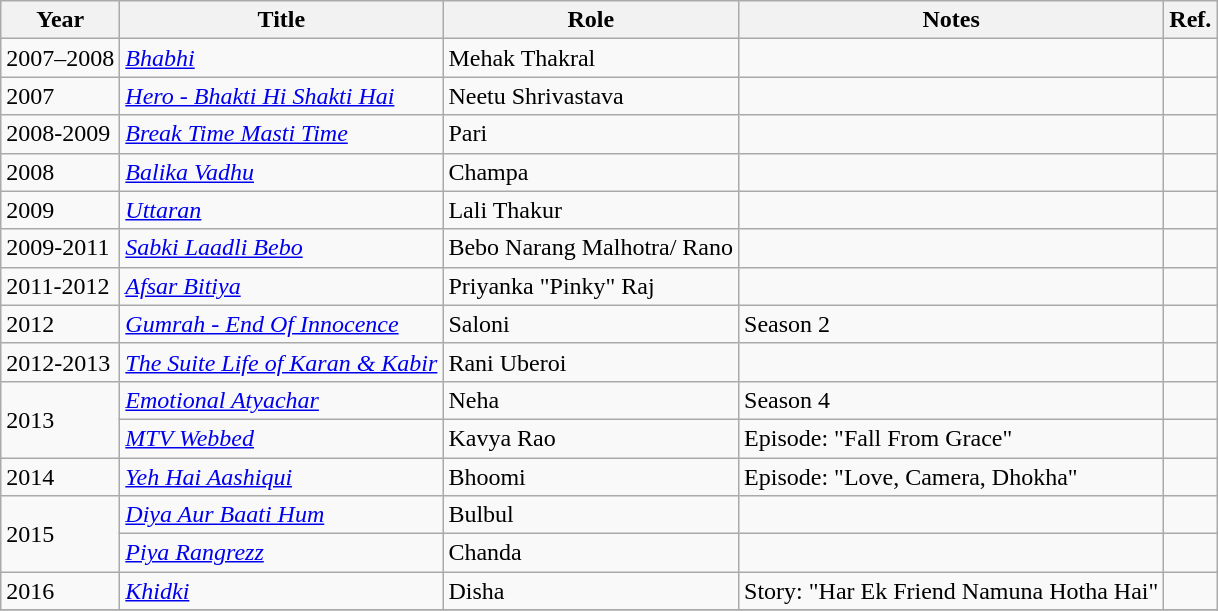<table class="wikitable sortable">
<tr>
<th>Year</th>
<th>Title</th>
<th>Role</th>
<th>Notes</th>
<th>Ref.</th>
</tr>
<tr>
<td>2007–2008</td>
<td><em><a href='#'>Bhabhi</a></em></td>
<td>Mehak Thakral</td>
<td></td>
<td></td>
</tr>
<tr>
<td>2007</td>
<td><em><a href='#'>Hero - Bhakti Hi Shakti Hai</a></em></td>
<td>Neetu Shrivastava</td>
<td></td>
<td></td>
</tr>
<tr>
<td>2008-2009</td>
<td><em><a href='#'>Break Time Masti Time</a></em></td>
<td>Pari</td>
<td></td>
<td></td>
</tr>
<tr>
<td>2008</td>
<td><em><a href='#'>Balika Vadhu</a></em></td>
<td>Champa</td>
<td></td>
<td></td>
</tr>
<tr>
<td>2009</td>
<td><em><a href='#'>Uttaran</a></em></td>
<td>Lali Thakur</td>
<td></td>
<td></td>
</tr>
<tr>
<td>2009-2011</td>
<td><em><a href='#'>Sabki Laadli Bebo</a></em></td>
<td>Bebo Narang Malhotra/ Rano</td>
<td></td>
<td></td>
</tr>
<tr>
<td>2011-2012</td>
<td><em><a href='#'>Afsar Bitiya</a></em></td>
<td>Priyanka "Pinky" Raj</td>
<td></td>
<td></td>
</tr>
<tr>
<td>2012</td>
<td><em><a href='#'>Gumrah - End Of Innocence</a></em></td>
<td>Saloni</td>
<td>Season 2</td>
<td></td>
</tr>
<tr>
<td>2012-2013</td>
<td><em><a href='#'>The Suite Life of Karan & Kabir</a></em></td>
<td>Rani Uberoi</td>
<td></td>
<td></td>
</tr>
<tr>
<td rowspan="2">2013</td>
<td><em><a href='#'>Emotional Atyachar</a></em></td>
<td>Neha</td>
<td>Season 4</td>
<td></td>
</tr>
<tr>
<td><em><a href='#'>MTV Webbed</a></em></td>
<td>Kavya Rao</td>
<td>Episode: "Fall From Grace"</td>
<td></td>
</tr>
<tr>
<td>2014</td>
<td><em><a href='#'>Yeh Hai Aashiqui</a></em></td>
<td>Bhoomi</td>
<td>Episode: "Love, Camera, Dhokha"</td>
<td></td>
</tr>
<tr>
<td rowspan="2">2015</td>
<td><em><a href='#'>Diya Aur Baati Hum</a></em></td>
<td>Bulbul</td>
<td></td>
<td></td>
</tr>
<tr>
<td><em><a href='#'>Piya Rangrezz</a></em></td>
<td>Chanda</td>
<td></td>
<td></td>
</tr>
<tr>
<td>2016</td>
<td><em><a href='#'>Khidki</a></em></td>
<td>Disha</td>
<td>Story: "Har Ek Friend Namuna Hotha Hai"</td>
<td></td>
</tr>
<tr>
</tr>
</table>
